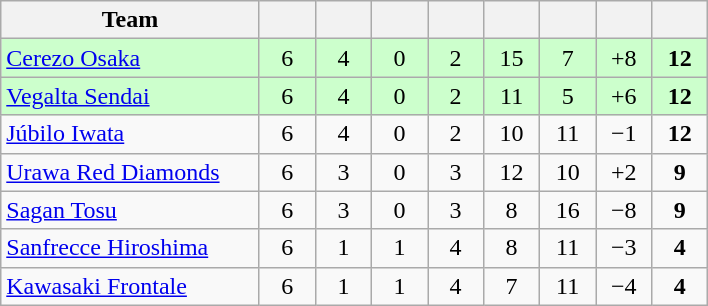<table class="wikitable" style="text-align:center;">
<tr>
<th width=165>Team</th>
<th width=30></th>
<th width=30></th>
<th width=30></th>
<th width=30></th>
<th width=30></th>
<th width=30></th>
<th width=30></th>
<th width=30></th>
</tr>
<tr bgcolor="#ccffcc">
<td align=left><a href='#'>Cerezo Osaka</a></td>
<td>6</td>
<td>4</td>
<td>0</td>
<td>2</td>
<td>15</td>
<td>7</td>
<td>+8</td>
<td><strong>12</strong></td>
</tr>
<tr bgcolor="#ccffcc">
<td align=left><a href='#'>Vegalta Sendai</a></td>
<td>6</td>
<td>4</td>
<td>0</td>
<td>2</td>
<td>11</td>
<td>5</td>
<td>+6</td>
<td><strong>12</strong></td>
</tr>
<tr>
<td align=left><a href='#'>Júbilo Iwata</a></td>
<td>6</td>
<td>4</td>
<td>0</td>
<td>2</td>
<td>10</td>
<td>11</td>
<td>−1</td>
<td><strong>12</strong></td>
</tr>
<tr>
<td align=left><a href='#'>Urawa Red Diamonds</a></td>
<td>6</td>
<td>3</td>
<td>0</td>
<td>3</td>
<td>12</td>
<td>10</td>
<td>+2</td>
<td><strong>9</strong></td>
</tr>
<tr>
<td align=left><a href='#'>Sagan Tosu</a></td>
<td>6</td>
<td>3</td>
<td>0</td>
<td>3</td>
<td>8</td>
<td>16</td>
<td>−8</td>
<td><strong>9</strong></td>
</tr>
<tr>
<td align=left><a href='#'>Sanfrecce Hiroshima</a></td>
<td>6</td>
<td>1</td>
<td>1</td>
<td>4</td>
<td>8</td>
<td>11</td>
<td>−3</td>
<td><strong>4</strong></td>
</tr>
<tr>
<td align=left><a href='#'>Kawasaki Frontale</a></td>
<td>6</td>
<td>1</td>
<td>1</td>
<td>4</td>
<td>7</td>
<td>11</td>
<td>−4</td>
<td><strong>4</strong></td>
</tr>
</table>
